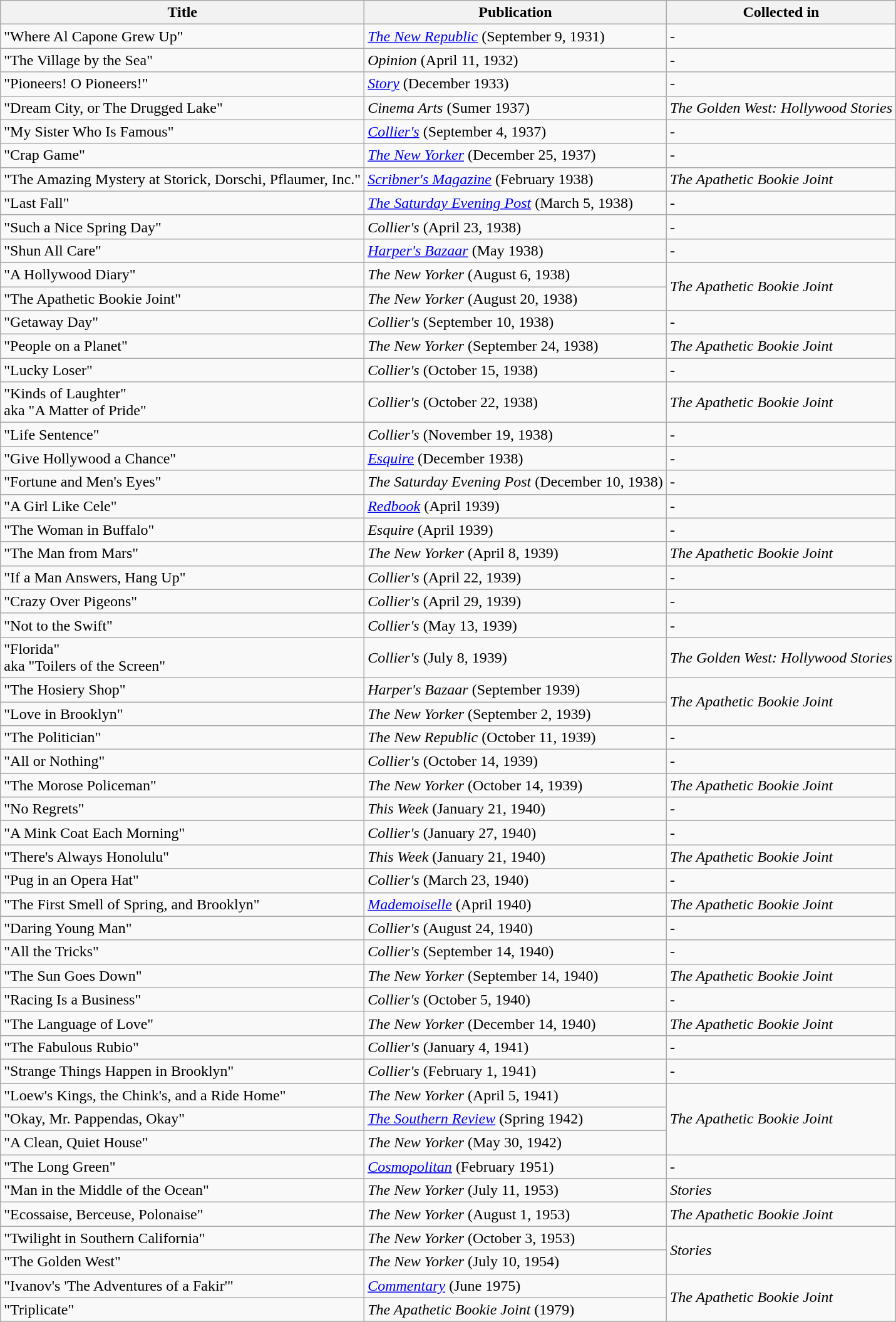<table class="wikitable">
<tr>
<th>Title</th>
<th>Publication</th>
<th>Collected in</th>
</tr>
<tr>
<td>"Where Al Capone Grew Up"</td>
<td><em><a href='#'>The New Republic</a></em> (September 9, 1931)</td>
<td>-</td>
</tr>
<tr>
<td>"The Village by the Sea"</td>
<td><em>Opinion</em> (April 11, 1932)</td>
<td>-</td>
</tr>
<tr>
<td>"Pioneers! O Pioneers!"</td>
<td><em><a href='#'>Story</a></em> (December 1933)</td>
<td>-</td>
</tr>
<tr>
<td>"Dream City, or The Drugged Lake"</td>
<td><em>Cinema Arts</em> (Sumer 1937)</td>
<td><em>The Golden West: Hollywood Stories</em></td>
</tr>
<tr>
<td>"My Sister Who Is Famous"</td>
<td><em><a href='#'>Collier's</a></em> (September 4, 1937)</td>
<td>-</td>
</tr>
<tr>
<td>"Crap Game"</td>
<td><em><a href='#'>The New Yorker</a></em> (December 25, 1937)</td>
<td>-</td>
</tr>
<tr>
<td>"The Amazing Mystery at Storick, Dorschi, Pflaumer, Inc."</td>
<td><em><a href='#'>Scribner's Magazine</a></em> (February 1938)</td>
<td><em>The Apathetic Bookie Joint</em></td>
</tr>
<tr>
<td>"Last Fall"</td>
<td><em><a href='#'>The Saturday Evening Post</a></em> (March 5, 1938)</td>
<td>-</td>
</tr>
<tr>
<td>"Such a Nice Spring Day"</td>
<td><em>Collier's</em> (April 23, 1938)</td>
<td>-</td>
</tr>
<tr>
<td>"Shun All Care"</td>
<td><em><a href='#'>Harper's Bazaar</a></em> (May 1938)</td>
<td>-</td>
</tr>
<tr>
<td>"A Hollywood Diary"</td>
<td><em>The New Yorker</em> (August 6, 1938)</td>
<td rowspan=2><em>The Apathetic Bookie Joint</em></td>
</tr>
<tr>
<td>"The Apathetic Bookie Joint"</td>
<td><em>The New Yorker</em> (August 20, 1938)</td>
</tr>
<tr>
<td>"Getaway Day"</td>
<td><em>Collier's</em> (September 10, 1938)</td>
<td>-</td>
</tr>
<tr>
<td>"People on a Planet"</td>
<td><em>The New Yorker</em> (September 24, 1938)</td>
<td><em>The Apathetic Bookie Joint</em></td>
</tr>
<tr>
<td>"Lucky Loser"</td>
<td><em>Collier's</em> (October 15, 1938)</td>
<td>-</td>
</tr>
<tr>
<td>"Kinds of Laughter"<br>aka "A Matter of Pride"</td>
<td><em>Collier's</em> (October 22, 1938)</td>
<td><em>The Apathetic Bookie Joint</em></td>
</tr>
<tr>
<td>"Life Sentence"</td>
<td><em>Collier's</em> (November 19, 1938)</td>
<td>-</td>
</tr>
<tr>
<td>"Give Hollywood a Chance"</td>
<td><em><a href='#'>Esquire</a></em> (December 1938)</td>
<td>-</td>
</tr>
<tr>
<td>"Fortune and Men's Eyes"</td>
<td><em>The Saturday Evening Post</em> (December 10, 1938)</td>
<td>-</td>
</tr>
<tr>
<td>"A Girl Like Cele"</td>
<td><em><a href='#'>Redbook</a></em> (April 1939)</td>
<td>-</td>
</tr>
<tr>
<td>"The Woman in Buffalo"</td>
<td><em>Esquire</em> (April 1939)</td>
<td>-</td>
</tr>
<tr>
<td>"The Man from Mars"</td>
<td><em>The New Yorker</em> (April 8, 1939)</td>
<td><em>The Apathetic Bookie Joint</em></td>
</tr>
<tr>
<td>"If a Man Answers, Hang Up"</td>
<td><em>Collier's</em> (April 22, 1939)</td>
<td>-</td>
</tr>
<tr>
<td>"Crazy Over Pigeons"</td>
<td><em>Collier's</em> (April 29, 1939)</td>
<td>-</td>
</tr>
<tr>
<td>"Not to the Swift"</td>
<td><em>Collier's</em> (May 13, 1939)</td>
<td>-</td>
</tr>
<tr>
<td>"Florida"<br>aka "Toilers of the Screen"</td>
<td><em>Collier's</em> (July 8, 1939)</td>
<td><em>The Golden West: Hollywood Stories</em></td>
</tr>
<tr>
<td>"The Hosiery Shop"</td>
<td><em>Harper's Bazaar</em> (September 1939)</td>
<td rowspan=2><em>The Apathetic Bookie Joint</em></td>
</tr>
<tr>
<td>"Love in Brooklyn"</td>
<td><em>The New Yorker</em> (September 2, 1939)</td>
</tr>
<tr>
<td>"The Politician"</td>
<td><em>The New Republic</em> (October 11, 1939)</td>
<td>-</td>
</tr>
<tr>
<td>"All or Nothing"</td>
<td><em>Collier's</em> (October 14, 1939)</td>
<td>-</td>
</tr>
<tr>
<td>"The Morose Policeman"</td>
<td><em>The New Yorker</em> (October 14, 1939)</td>
<td><em>The Apathetic Bookie Joint</em></td>
</tr>
<tr>
<td>"No Regrets"</td>
<td><em>This Week</em> (January 21, 1940)</td>
<td>-</td>
</tr>
<tr>
<td>"A Mink Coat Each Morning"</td>
<td><em>Collier's</em> (January 27, 1940)</td>
<td>-</td>
</tr>
<tr>
<td>"There's Always Honolulu"</td>
<td><em>This Week</em> (January 21, 1940)</td>
<td><em>The Apathetic Bookie Joint</em></td>
</tr>
<tr>
<td>"Pug in an Opera Hat"</td>
<td><em>Collier's</em> (March 23, 1940)</td>
<td>-</td>
</tr>
<tr>
<td>"The First Smell of Spring, and Brooklyn"</td>
<td><em><a href='#'>Mademoiselle</a></em> (April 1940)</td>
<td><em>The Apathetic Bookie Joint</em></td>
</tr>
<tr>
<td>"Daring Young Man"</td>
<td><em>Collier's</em> (August 24, 1940)</td>
<td>-</td>
</tr>
<tr>
<td>"All the Tricks"</td>
<td><em>Collier's</em> (September 14, 1940)</td>
<td>-</td>
</tr>
<tr>
<td>"The Sun Goes Down"</td>
<td><em>The New Yorker</em> (September 14, 1940)</td>
<td><em>The Apathetic Bookie Joint</em></td>
</tr>
<tr>
<td>"Racing Is a Business"</td>
<td><em>Collier's</em> (October 5, 1940)</td>
<td>-</td>
</tr>
<tr>
<td>"The Language of Love"</td>
<td><em>The New Yorker</em> (December 14, 1940)</td>
<td><em>The Apathetic Bookie Joint</em></td>
</tr>
<tr>
<td>"The Fabulous Rubio"</td>
<td><em>Collier's</em> (January 4, 1941)</td>
<td>-</td>
</tr>
<tr>
<td>"Strange Things Happen in Brooklyn"</td>
<td><em>Collier's</em> (February 1, 1941)</td>
<td>-</td>
</tr>
<tr>
<td>"Loew's Kings, the Chink's, and a Ride Home"</td>
<td><em>The New Yorker</em> (April 5, 1941)</td>
<td rowspan=3><em>The Apathetic Bookie Joint</em></td>
</tr>
<tr>
<td>"Okay, Mr. Pappendas, Okay"</td>
<td><em><a href='#'>The Southern Review</a></em> (Spring 1942)</td>
</tr>
<tr>
<td>"A Clean, Quiet House"</td>
<td><em>The New Yorker</em> (May 30, 1942)</td>
</tr>
<tr>
<td>"The Long Green"</td>
<td><em><a href='#'>Cosmopolitan</a></em> (February 1951)</td>
<td>-</td>
</tr>
<tr>
<td>"Man in the Middle of the Ocean"</td>
<td><em>The New Yorker</em> (July 11, 1953)</td>
<td><em>Stories</em></td>
</tr>
<tr>
<td>"Ecossaise, Berceuse, Polonaise"</td>
<td><em>The New Yorker</em> (August 1, 1953)</td>
<td><em>The Apathetic Bookie Joint</em></td>
</tr>
<tr>
<td>"Twilight in Southern California"</td>
<td><em>The New Yorker</em> (October 3, 1953)</td>
<td rowspan=2><em>Stories</em></td>
</tr>
<tr>
<td>"The Golden West"</td>
<td><em>The New Yorker</em> (July 10, 1954)</td>
</tr>
<tr>
<td>"Ivanov's 'The Adventures of a Fakir'"</td>
<td><em><a href='#'>Commentary</a></em> (June 1975)</td>
<td rowspan=2><em>The Apathetic Bookie Joint</em></td>
</tr>
<tr>
<td>"Triplicate"</td>
<td><em>The Apathetic Bookie Joint</em> (1979)</td>
</tr>
<tr>
</tr>
</table>
